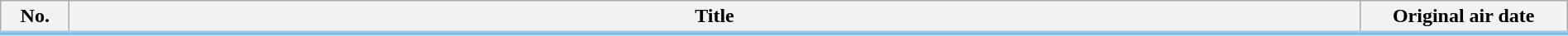<table class="wikitable" style="width:100%; margin:auto; background:#FFF;">
<tr style="border-bottom: 4px solid #89CFFF;">
<th style="width:3em;">No.</th>
<th>Title</th>
<th style="width:10em;">Original air date</th>
</tr>
<tr>
</tr>
</table>
